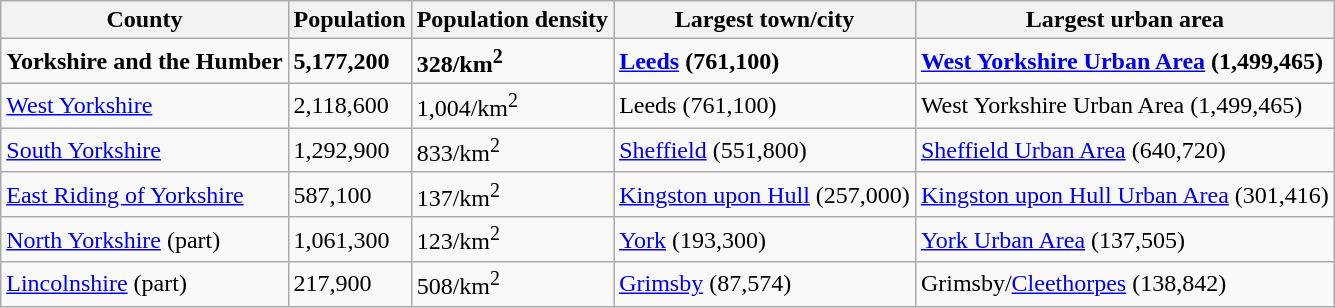<table class="wikitable">
<tr>
<th>County</th>
<th>Population</th>
<th>Population density</th>
<th>Largest town/city</th>
<th>Largest urban area</th>
</tr>
<tr>
<td><strong>Yorkshire and the Humber</strong></td>
<td><strong>5,177,200</strong></td>
<td><strong>328/km<sup>2</sup></strong></td>
<td><strong><a href='#'>Leeds</a> (761,100)</strong></td>
<td><strong><a href='#'>West Yorkshire Urban Area</a> (1,499,465)</strong></td>
</tr>
<tr>
<td><a href='#'>West Yorkshire</a></td>
<td>2,118,600</td>
<td>1,004/km<sup>2</sup></td>
<td>Leeds (761,100)</td>
<td>West Yorkshire Urban Area (1,499,465)</td>
</tr>
<tr>
<td><a href='#'>South Yorkshire</a></td>
<td>1,292,900</td>
<td>833/km<sup>2</sup></td>
<td><a href='#'>Sheffield</a> (551,800)</td>
<td><a href='#'>Sheffield Urban Area</a> (640,720)</td>
</tr>
<tr>
<td><a href='#'>East Riding of Yorkshire</a></td>
<td>587,100</td>
<td>137/km<sup>2</sup></td>
<td><a href='#'>Kingston upon Hull</a> (257,000)</td>
<td><a href='#'>Kingston upon Hull Urban Area</a> (301,416)</td>
</tr>
<tr>
<td><a href='#'>North Yorkshire</a> (part)</td>
<td>1,061,300</td>
<td>123/km<sup>2</sup></td>
<td><a href='#'>York</a> (193,300)</td>
<td><a href='#'>York Urban Area</a> (137,505)</td>
</tr>
<tr>
<td><a href='#'>Lincolnshire</a> (part)</td>
<td>217,900 </td>
<td>508/km<sup>2</sup></td>
<td><a href='#'>Grimsby</a> (87,574)</td>
<td>Grimsby/<a href='#'>Cleethorpes</a> (138,842)</td>
</tr>
</table>
